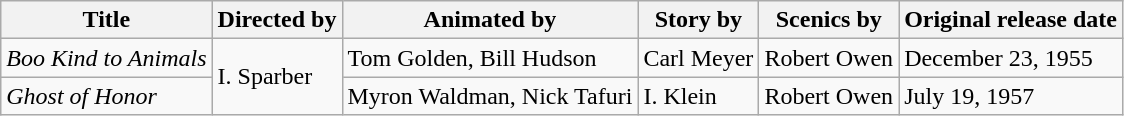<table class="wikitable shortable">
<tr>
<th>Title</th>
<th>Directed by</th>
<th>Animated by</th>
<th>Story by</th>
<th>Scenics by</th>
<th>Original release date</th>
</tr>
<tr>
<td><em>Boo Kind to Animals</em></td>
<td rowspan="2">I. Sparber</td>
<td>Tom Golden, Bill Hudson</td>
<td>Carl Meyer</td>
<td>Robert Owen</td>
<td>December 23, 1955</td>
</tr>
<tr>
<td><em>Ghost of Honor</em></td>
<td>Myron Waldman, Nick Tafuri</td>
<td>I. Klein</td>
<td>Robert Owen</td>
<td>July 19, 1957</td>
</tr>
</table>
